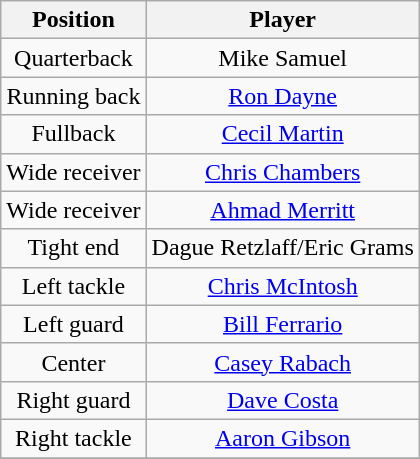<table class="wikitable" style="text-align: center;">
<tr>
<th>Position</th>
<th>Player</th>
</tr>
<tr>
<td>Quarterback</td>
<td>Mike Samuel</td>
</tr>
<tr>
<td>Running back</td>
<td><a href='#'>Ron Dayne</a></td>
</tr>
<tr>
<td>Fullback</td>
<td><a href='#'>Cecil Martin</a></td>
</tr>
<tr>
<td>Wide receiver</td>
<td><a href='#'>Chris Chambers</a></td>
</tr>
<tr>
<td>Wide receiver</td>
<td><a href='#'>Ahmad Merritt</a></td>
</tr>
<tr>
<td>Tight end</td>
<td>Dague Retzlaff/Eric Grams</td>
</tr>
<tr>
<td>Left tackle</td>
<td><a href='#'>Chris McIntosh</a></td>
</tr>
<tr>
<td>Left guard</td>
<td><a href='#'>Bill Ferrario</a></td>
</tr>
<tr>
<td>Center</td>
<td><a href='#'>Casey Rabach</a></td>
</tr>
<tr>
<td>Right guard</td>
<td><a href='#'>Dave Costa</a></td>
</tr>
<tr>
<td>Right tackle</td>
<td><a href='#'>Aaron Gibson</a></td>
</tr>
<tr>
</tr>
</table>
